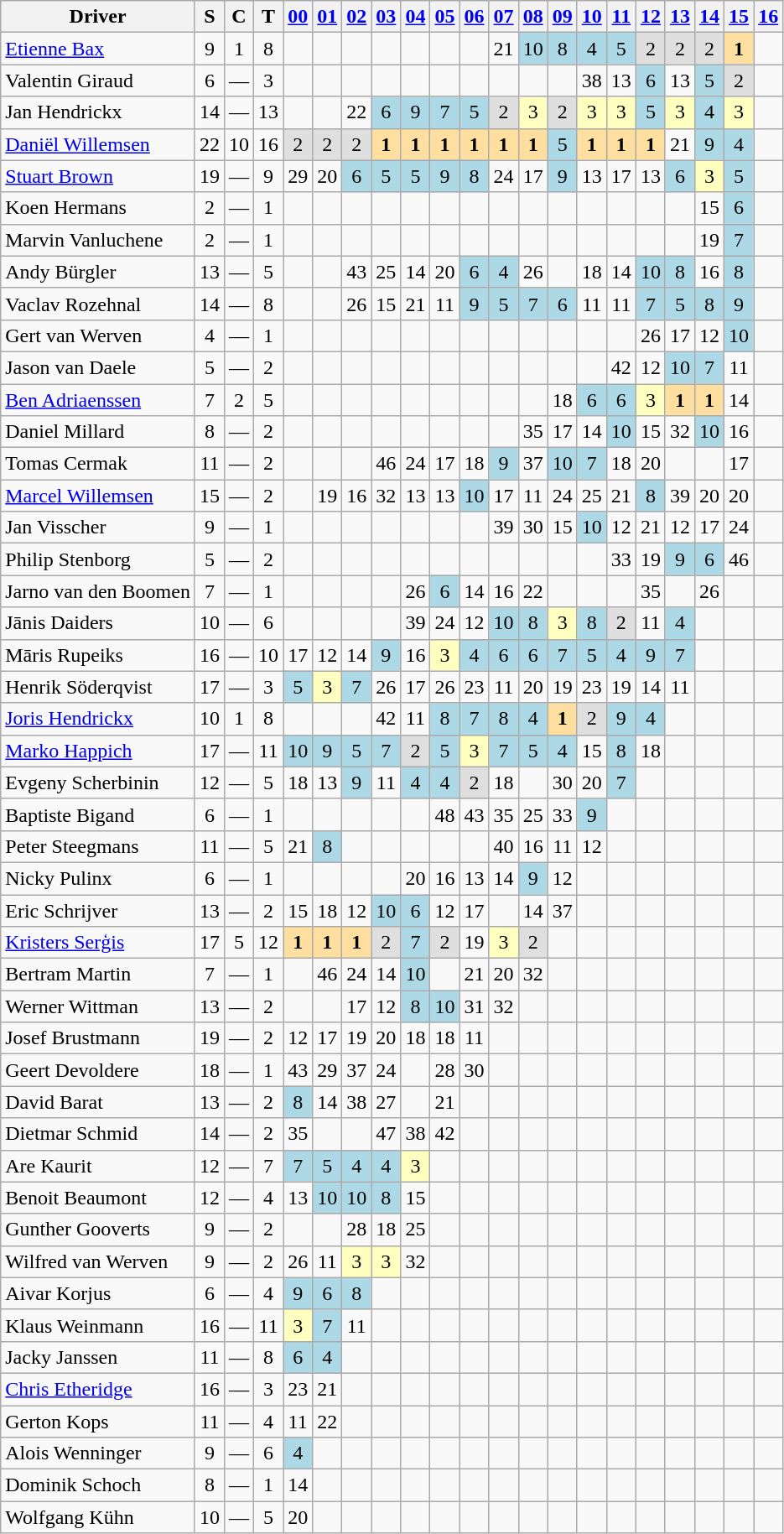<table class="wikitable sortable">
<tr>
<th>Driver</th>
<th>S</th>
<th>C</th>
<th>T</th>
<th class="unsortable"><a href='#'>00</a></th>
<th class="unsortable"><a href='#'>01</a></th>
<th class="unsortable"><a href='#'>02</a></th>
<th class="unsortable"><a href='#'>03</a></th>
<th class="unsortable"><a href='#'>04</a></th>
<th class="unsortable"><a href='#'>05</a></th>
<th class="unsortable"><a href='#'>06</a></th>
<th class="unsortable"><a href='#'>07</a></th>
<th class="unsortable"><a href='#'>08</a></th>
<th class="unsortable"><a href='#'>09</a></th>
<th class="unsortable"><a href='#'>10</a></th>
<th class="unsortable"><a href='#'>11</a></th>
<th class="unsortable"><a href='#'>12</a></th>
<th class="unsortable"><a href='#'>13</a></th>
<th class="unsortable"><a href='#'>14</a></th>
<th class="unsortable"><a href='#'>15</a></th>
<th class="unsortable"><a href='#'>16</a></th>
</tr>
<tr align="center">
<td align="left"> <a href='#'>Etienne Bax</a></td>
<td>9</td>
<td>1</td>
<td>8</td>
<td></td>
<td></td>
<td></td>
<td></td>
<td></td>
<td></td>
<td></td>
<td>21</td>
<td style="background:lightblue;">10</td>
<td style="background:lightblue;">8</td>
<td style="background:lightblue;">4</td>
<td style="background:lightblue;">5</td>
<td style="background:#dfdfdf;">2</td>
<td style="background:#dfdfdf;">2</td>
<td style="background:#dfdfdf;">2</td>
<td style="background:#ffdf9f;"><strong>1</strong></td>
<td></td>
</tr>
<tr align="center">
<td align="left"> Valentin Giraud</td>
<td>6</td>
<td>—</td>
<td>3</td>
<td></td>
<td></td>
<td></td>
<td></td>
<td></td>
<td></td>
<td></td>
<td></td>
<td></td>
<td></td>
<td>38</td>
<td>13</td>
<td style="background:lightblue;">6</td>
<td>13</td>
<td style="background:lightblue;">5</td>
<td style="background:#dfdfdf;">2</td>
<td></td>
</tr>
<tr align="center">
<td align="left"> Jan Hendrickx</td>
<td>14</td>
<td>—</td>
<td>13</td>
<td></td>
<td></td>
<td>22</td>
<td style="background:lightblue;">6</td>
<td style="background:lightblue;">9</td>
<td style="background:lightblue;">7</td>
<td style="background:lightblue;">5</td>
<td style="background:#dfdfdf;">2</td>
<td style="background:#ffffbf;">3</td>
<td style="background:#dfdfdf;">2</td>
<td style="background:#ffffbf;">3</td>
<td style="background:#ffffbf;">3</td>
<td style="background:lightblue;">5</td>
<td style="background:#ffffbf;">3</td>
<td style="background:lightblue;">4</td>
<td style="background:#ffffbf;">3</td>
<td></td>
</tr>
<tr align="center">
<td align="left"> <a href='#'>Daniël Willemsen</a></td>
<td>22</td>
<td>10</td>
<td>16</td>
<td style="background:#dfdfdf;">2</td>
<td style="background:#dfdfdf;">2</td>
<td style="background:#dfdfdf;">2</td>
<td style="background:#ffdf9f;"><strong>1</strong></td>
<td style="background:#ffdf9f;"><strong>1</strong></td>
<td style="background:#ffdf9f;"><strong>1</strong></td>
<td style="background:#ffdf9f;"><strong>1</strong></td>
<td style="background:#ffdf9f;"><strong>1</strong></td>
<td style="background:#ffdf9f;"><strong>1</strong></td>
<td style="background:lightblue;">5</td>
<td style="background:#ffdf9f;"><strong>1</strong></td>
<td style="background:#ffdf9f;"><strong>1</strong></td>
<td style="background:#ffdf9f;"><strong>1</strong></td>
<td>21</td>
<td style="background:lightblue;">9</td>
<td style="background:lightblue;">4</td>
<td></td>
</tr>
<tr align="center">
<td align="left"> <a href='#'>Stuart Brown</a></td>
<td>19</td>
<td>—</td>
<td>9</td>
<td>29</td>
<td>20</td>
<td style="background:lightblue;">6</td>
<td style="background:lightblue;">5</td>
<td style="background:lightblue;">5</td>
<td style="background:lightblue;">9</td>
<td style="background:lightblue;">8</td>
<td>24</td>
<td>17</td>
<td style="background:lightblue;">9</td>
<td>13</td>
<td>17</td>
<td>13</td>
<td style="background:lightblue;">6</td>
<td style="background:#ffffbf;">3</td>
<td style="background:lightblue;">5</td>
<td></td>
</tr>
<tr align="center">
<td align="left"> Koen Hermans</td>
<td>2</td>
<td>—</td>
<td>1</td>
<td></td>
<td></td>
<td></td>
<td></td>
<td></td>
<td></td>
<td></td>
<td></td>
<td></td>
<td></td>
<td></td>
<td></td>
<td></td>
<td></td>
<td>15</td>
<td style="background:lightblue;">6</td>
<td></td>
</tr>
<tr align="center">
<td align="left"> Marvin Vanluchene</td>
<td>2</td>
<td>—</td>
<td>1</td>
<td></td>
<td></td>
<td></td>
<td></td>
<td></td>
<td></td>
<td></td>
<td></td>
<td></td>
<td></td>
<td></td>
<td></td>
<td></td>
<td></td>
<td>19</td>
<td style="background:lightblue;">7</td>
<td></td>
</tr>
<tr align="center">
<td align="left"> Andy Bürgler</td>
<td>13</td>
<td>—</td>
<td>5</td>
<td></td>
<td></td>
<td>43</td>
<td>25</td>
<td>14</td>
<td>20</td>
<td style="background:lightblue;">6</td>
<td style="background:lightblue;">4</td>
<td>26</td>
<td></td>
<td>18</td>
<td>14</td>
<td style="background:lightblue;">10</td>
<td style="background:lightblue;">8</td>
<td>16</td>
<td style="background:lightblue;">8</td>
<td></td>
</tr>
<tr align="center">
<td align="left"> Vaclav Rozehnal</td>
<td>14</td>
<td>—</td>
<td>8</td>
<td></td>
<td></td>
<td>26</td>
<td>15</td>
<td>21</td>
<td>11</td>
<td style="background:lightblue;">9</td>
<td style="background:lightblue;">5</td>
<td style="background:lightblue;">7</td>
<td style="background:lightblue;">6</td>
<td>11</td>
<td>11</td>
<td style="background:lightblue;">7</td>
<td style="background:lightblue;">5</td>
<td style="background:lightblue;">8</td>
<td style="background:lightblue;">9</td>
<td></td>
</tr>
<tr align="center">
<td align="left"> Gert van Werven</td>
<td>4</td>
<td>—</td>
<td>1</td>
<td></td>
<td></td>
<td></td>
<td></td>
<td></td>
<td></td>
<td></td>
<td></td>
<td></td>
<td></td>
<td></td>
<td></td>
<td>26</td>
<td>17</td>
<td>12</td>
<td style="background:lightblue;">10</td>
<td></td>
</tr>
<tr align="center">
<td align="left"> Jason van Daele</td>
<td>5</td>
<td>—</td>
<td>2</td>
<td></td>
<td></td>
<td></td>
<td></td>
<td></td>
<td></td>
<td></td>
<td></td>
<td></td>
<td></td>
<td></td>
<td>42</td>
<td>12</td>
<td style="background:lightblue;">10</td>
<td style="background:lightblue;">7</td>
<td>11</td>
<td></td>
</tr>
<tr align="center">
<td align="left"> <a href='#'>Ben Adriaenssen</a></td>
<td>7</td>
<td>2</td>
<td>5</td>
<td></td>
<td></td>
<td></td>
<td></td>
<td></td>
<td></td>
<td></td>
<td></td>
<td></td>
<td>18</td>
<td style="background:lightblue;">6</td>
<td style="background:lightblue;">6</td>
<td style="background:#ffffbf;">3</td>
<td style="background:#ffdf9f;"><strong>1</strong></td>
<td style="background:#ffdf9f;"><strong>1</strong></td>
<td>14</td>
<td></td>
</tr>
<tr align="center">
<td align="left"> Daniel Millard</td>
<td>8</td>
<td>—</td>
<td>2</td>
<td></td>
<td></td>
<td></td>
<td></td>
<td></td>
<td></td>
<td></td>
<td></td>
<td>35</td>
<td>17</td>
<td>14</td>
<td style="background:lightblue;">10</td>
<td>15</td>
<td>32</td>
<td style="background:lightblue;">10</td>
<td>16</td>
<td></td>
</tr>
<tr align="center">
<td align="left"> Tomas Cermak</td>
<td>11</td>
<td>—</td>
<td>2</td>
<td></td>
<td></td>
<td></td>
<td>46</td>
<td>24</td>
<td>17</td>
<td>18</td>
<td style="background:lightblue;">9</td>
<td>37</td>
<td style="background:lightblue;">10</td>
<td style="background:lightblue;">7</td>
<td>18</td>
<td>20</td>
<td></td>
<td></td>
<td>17</td>
<td></td>
</tr>
<tr align="center">
<td align="left"> <a href='#'>Marcel Willemsen</a></td>
<td>15</td>
<td>—</td>
<td>2</td>
<td></td>
<td>19</td>
<td>16</td>
<td>32</td>
<td>13</td>
<td>13</td>
<td style="background:lightblue;">10</td>
<td>17</td>
<td>11</td>
<td>24</td>
<td>25</td>
<td>21</td>
<td style="background:lightblue;">8</td>
<td>39</td>
<td>20</td>
<td>20</td>
<td></td>
</tr>
<tr align="center">
<td align="left"> Jan Visscher</td>
<td>9</td>
<td>—</td>
<td>1</td>
<td></td>
<td></td>
<td></td>
<td></td>
<td></td>
<td></td>
<td></td>
<td>39</td>
<td>30</td>
<td>15</td>
<td style="background:lightblue;">10</td>
<td>12</td>
<td>21</td>
<td>12</td>
<td>17</td>
<td>24</td>
<td></td>
</tr>
<tr align="center">
<td align="left"> Philip Stenborg</td>
<td>5</td>
<td>—</td>
<td>2</td>
<td></td>
<td></td>
<td></td>
<td></td>
<td></td>
<td></td>
<td></td>
<td></td>
<td></td>
<td></td>
<td></td>
<td>33</td>
<td>19</td>
<td style="background:lightblue;">9</td>
<td style="background:lightblue;">6</td>
<td>46</td>
<td></td>
</tr>
<tr align="center">
<td align="left"> Jarno van den Boomen</td>
<td>7</td>
<td>—</td>
<td>1</td>
<td></td>
<td></td>
<td></td>
<td></td>
<td>26</td>
<td style="background:lightblue;">6</td>
<td>14</td>
<td>16</td>
<td>22</td>
<td></td>
<td></td>
<td></td>
<td>35</td>
<td></td>
<td>26</td>
<td></td>
<td></td>
</tr>
<tr align="center">
<td align="left"> Jānis Daiders</td>
<td>10</td>
<td>—</td>
<td>6</td>
<td></td>
<td></td>
<td></td>
<td></td>
<td>39</td>
<td>24</td>
<td>12</td>
<td style="background:lightblue;">10</td>
<td style="background:lightblue;">8</td>
<td style="background:#ffffbf;">3</td>
<td style="background:lightblue;">8</td>
<td style="background:#dfdfdf;">2</td>
<td>11</td>
<td style="background:lightblue;">4</td>
<td></td>
<td></td>
<td></td>
</tr>
<tr align="center">
<td align="left"> Māris Rupeiks</td>
<td>16</td>
<td>—</td>
<td>10</td>
<td>17</td>
<td>12</td>
<td>14</td>
<td style="background:lightblue;">9</td>
<td>16</td>
<td style="background:#ffffbf;">3</td>
<td style="background:lightblue;">4</td>
<td style="background:lightblue;">6</td>
<td style="background:lightblue;">6</td>
<td style="background:lightblue;">7</td>
<td style="background:lightblue;">5</td>
<td style="background:lightblue;">4</td>
<td style="background:lightblue;">9</td>
<td style="background:lightblue;">7</td>
<td></td>
<td></td>
<td></td>
</tr>
<tr align="center">
<td align="left"> Henrik Söderqvist</td>
<td>17</td>
<td>—</td>
<td>3</td>
<td style="background:lightblue;">5</td>
<td style="background:#ffffbf;">3</td>
<td style="background:lightblue;">7</td>
<td>26</td>
<td>17</td>
<td>26</td>
<td>23</td>
<td>11</td>
<td>20</td>
<td>19</td>
<td>23</td>
<td>19</td>
<td>14</td>
<td>11</td>
<td></td>
<td></td>
<td></td>
</tr>
<tr align="center">
<td align="left"> <a href='#'>Joris Hendrickx</a></td>
<td>10</td>
<td>1</td>
<td>8</td>
<td></td>
<td></td>
<td></td>
<td>42</td>
<td>11</td>
<td style="background:lightblue;">8</td>
<td style="background:lightblue;">7</td>
<td style="background:lightblue;">8</td>
<td style="background:lightblue;">4</td>
<td style="background:#ffdf9f;"><strong>1</strong></td>
<td style="background:#dfdfdf;">2</td>
<td style="background:lightblue;">9</td>
<td style="background:lightblue;">4</td>
<td></td>
<td></td>
<td></td>
<td></td>
</tr>
<tr align="center">
<td align="left"> <a href='#'>Marko Happich</a></td>
<td>17</td>
<td>—</td>
<td>11</td>
<td style="background:lightblue;">10</td>
<td style="background:lightblue;">9</td>
<td style="background:lightblue;">5</td>
<td style="background:lightblue;">7</td>
<td style="background:#dfdfdf;">2</td>
<td style="background:lightblue;">5</td>
<td style="background:#ffffbf;">3</td>
<td style="background:lightblue;">7</td>
<td style="background:lightblue;">5</td>
<td style="background:lightblue;">4</td>
<td>15</td>
<td style="background:lightblue;">8</td>
<td>18</td>
<td></td>
<td></td>
<td></td>
<td></td>
</tr>
<tr align="center">
<td align="left"> Evgeny Scherbinin</td>
<td>12</td>
<td>—</td>
<td>5</td>
<td>18</td>
<td>13</td>
<td style="background:lightblue;">9</td>
<td>11</td>
<td style="background:lightblue;">4</td>
<td style="background:lightblue;">4</td>
<td style="background:#dfdfdf;">2</td>
<td>18</td>
<td></td>
<td>30</td>
<td>20</td>
<td style="background:lightblue;">7</td>
<td></td>
<td></td>
<td></td>
<td></td>
<td></td>
</tr>
<tr align="center">
<td align="left"> Baptiste Bigand</td>
<td>6</td>
<td>—</td>
<td>1</td>
<td></td>
<td></td>
<td></td>
<td></td>
<td></td>
<td>48</td>
<td>43</td>
<td>35</td>
<td>25</td>
<td>33</td>
<td style="background:lightblue;">9</td>
<td></td>
<td></td>
<td></td>
<td></td>
<td></td>
<td></td>
</tr>
<tr align="center">
<td align="left"> Peter Steegmans</td>
<td>11</td>
<td>—</td>
<td>5</td>
<td>21</td>
<td style="background:lightblue;">8</td>
<td></td>
<td></td>
<td></td>
<td></td>
<td></td>
<td>40</td>
<td>16</td>
<td>11</td>
<td>12</td>
<td></td>
<td></td>
<td></td>
<td></td>
<td></td>
<td></td>
</tr>
<tr align="center">
<td align="left"> Nicky Pulinx</td>
<td>6</td>
<td>—</td>
<td>1</td>
<td></td>
<td></td>
<td></td>
<td></td>
<td>20</td>
<td>16</td>
<td>13</td>
<td>14</td>
<td style="background:lightblue;">9</td>
<td>12</td>
<td></td>
<td></td>
<td></td>
<td></td>
<td></td>
<td></td>
<td></td>
</tr>
<tr align="center">
<td align="left"> Eric Schrijver</td>
<td>13</td>
<td>—</td>
<td>2</td>
<td>15</td>
<td>18</td>
<td>12</td>
<td style="background:lightblue;">10</td>
<td style="background:lightblue;">6</td>
<td>12</td>
<td>17</td>
<td></td>
<td>14</td>
<td>37</td>
<td></td>
<td></td>
<td></td>
<td></td>
<td></td>
<td></td>
<td></td>
</tr>
<tr align="center">
<td align="left"> <a href='#'>Kristers Serģis</a></td>
<td>17</td>
<td>5</td>
<td>12</td>
<td style="background:#ffdf9f;"><strong>1</strong></td>
<td style="background:#ffdf9f;"><strong>1</strong></td>
<td style="background:#ffdf9f;"><strong>1</strong></td>
<td style="background:#dfdfdf;">2</td>
<td style="background:lightblue;">7</td>
<td style="background:#dfdfdf;">2</td>
<td>19</td>
<td style="background:#ffffbf;">3</td>
<td style="background:#dfdfdf;">2</td>
<td></td>
<td></td>
<td></td>
<td></td>
<td></td>
<td></td>
<td></td>
<td></td>
</tr>
<tr align="center">
<td align="left"> Bertram Martin</td>
<td>7</td>
<td>—</td>
<td>1</td>
<td></td>
<td>46</td>
<td>24</td>
<td>14</td>
<td style="background:lightblue;">10</td>
<td></td>
<td>21</td>
<td>20</td>
<td>32</td>
<td></td>
<td></td>
<td></td>
<td></td>
<td></td>
<td></td>
<td></td>
<td></td>
</tr>
<tr align="center">
<td align="left"> Werner Wittman</td>
<td>13</td>
<td>—</td>
<td>2</td>
<td></td>
<td></td>
<td>17</td>
<td>12</td>
<td style="background:lightblue;">8</td>
<td style="background:lightblue;">10</td>
<td>31</td>
<td>32</td>
<td></td>
<td></td>
<td></td>
<td></td>
<td></td>
<td></td>
<td></td>
<td></td>
<td></td>
</tr>
<tr align="center">
<td align="left"> Josef Brustmann</td>
<td>19</td>
<td>—</td>
<td>2</td>
<td>12</td>
<td>17</td>
<td>19</td>
<td>20</td>
<td>18</td>
<td>18</td>
<td>11</td>
<td></td>
<td></td>
<td></td>
<td></td>
<td></td>
<td></td>
<td></td>
<td></td>
<td></td>
<td></td>
</tr>
<tr align="center">
<td align="left"> Geert Devoldere</td>
<td>18</td>
<td>—</td>
<td>1</td>
<td>43</td>
<td>29</td>
<td>37</td>
<td>24</td>
<td></td>
<td>28</td>
<td>30</td>
<td></td>
<td></td>
<td></td>
<td></td>
<td></td>
<td></td>
<td></td>
<td></td>
<td></td>
<td></td>
</tr>
<tr align="center">
<td align="left"> David Barat</td>
<td>13</td>
<td>—</td>
<td>2</td>
<td style="background:lightblue;">8</td>
<td>14</td>
<td>38</td>
<td>27</td>
<td></td>
<td>21</td>
<td></td>
<td></td>
<td></td>
<td></td>
<td></td>
<td></td>
<td></td>
<td></td>
<td></td>
<td></td>
<td></td>
</tr>
<tr align="center">
<td align="left"> Dietmar Schmid</td>
<td>14</td>
<td>—</td>
<td>2</td>
<td>35</td>
<td></td>
<td></td>
<td>47</td>
<td>38</td>
<td>42</td>
<td></td>
<td></td>
<td></td>
<td></td>
<td></td>
<td></td>
<td></td>
<td></td>
<td></td>
<td></td>
<td></td>
</tr>
<tr align="center">
<td align="left"> Are Kaurit</td>
<td>12</td>
<td>—</td>
<td>7</td>
<td style="background:lightblue;">7</td>
<td style="background:lightblue;">5</td>
<td style="background:lightblue;">4</td>
<td style="background:lightblue;">4</td>
<td style="background:#ffffbf;">3</td>
<td></td>
<td></td>
<td></td>
<td></td>
<td></td>
<td></td>
<td></td>
<td></td>
<td></td>
<td></td>
<td></td>
<td></td>
</tr>
<tr align="center">
<td align="left"> Benoit Beaumont</td>
<td>12</td>
<td>—</td>
<td>4</td>
<td>13</td>
<td style="background:lightblue;">10</td>
<td style="background:lightblue;">10</td>
<td style="background:lightblue;">8</td>
<td>15</td>
<td></td>
<td></td>
<td></td>
<td></td>
<td></td>
<td></td>
<td></td>
<td></td>
<td></td>
<td></td>
<td></td>
<td></td>
</tr>
<tr align="center">
<td align="left"> Gunther Gooverts</td>
<td>9</td>
<td>—</td>
<td>2</td>
<td></td>
<td></td>
<td>28</td>
<td>18</td>
<td>25</td>
<td></td>
<td></td>
<td></td>
<td></td>
<td></td>
<td></td>
<td></td>
<td></td>
<td></td>
<td></td>
<td></td>
<td></td>
</tr>
<tr align="center">
<td align="left"> Wilfred van Werven</td>
<td>9</td>
<td>—</td>
<td>2</td>
<td>26</td>
<td>11</td>
<td style="background:#ffffbf;">3</td>
<td style="background:#ffffbf;">3</td>
<td>32</td>
<td></td>
<td></td>
<td></td>
<td></td>
<td></td>
<td></td>
<td></td>
<td></td>
<td></td>
<td></td>
<td></td>
<td></td>
</tr>
<tr align="center">
<td align="left"> Aivar Korjus</td>
<td>6</td>
<td>—</td>
<td>4</td>
<td style="background:lightblue;">9</td>
<td style="background:lightblue;">6</td>
<td style="background:lightblue;">8</td>
<td></td>
<td></td>
<td></td>
<td></td>
<td></td>
<td></td>
<td></td>
<td></td>
<td></td>
<td></td>
<td></td>
<td></td>
<td></td>
<td></td>
</tr>
<tr align="center">
<td align="left"> Klaus Weinmann</td>
<td>16</td>
<td>—</td>
<td>11</td>
<td style="background:#ffffbf;">3</td>
<td style="background:lightblue;">7</td>
<td>11</td>
<td></td>
<td></td>
<td></td>
<td></td>
<td></td>
<td></td>
<td></td>
<td></td>
<td></td>
<td></td>
<td></td>
<td></td>
<td></td>
<td></td>
</tr>
<tr align="center">
<td align="left"> Jacky Janssen</td>
<td>11</td>
<td>—</td>
<td>8</td>
<td style="background:lightblue;">6</td>
<td style="background:lightblue;">4</td>
<td></td>
<td></td>
<td></td>
<td></td>
<td></td>
<td></td>
<td></td>
<td></td>
<td></td>
<td></td>
<td></td>
<td></td>
<td></td>
<td></td>
<td></td>
</tr>
<tr align="center">
<td align="left"> <a href='#'>Chris Etheridge</a></td>
<td>16</td>
<td>—</td>
<td>3</td>
<td>23</td>
<td>21</td>
<td></td>
<td></td>
<td></td>
<td></td>
<td></td>
<td></td>
<td></td>
<td></td>
<td></td>
<td></td>
<td></td>
<td></td>
<td></td>
<td></td>
<td></td>
</tr>
<tr align="center">
<td align="left"> Gerton Kops</td>
<td>11</td>
<td>—</td>
<td>4</td>
<td>11</td>
<td>22</td>
<td></td>
<td></td>
<td></td>
<td></td>
<td></td>
<td></td>
<td></td>
<td></td>
<td></td>
<td></td>
<td></td>
<td></td>
<td></td>
<td></td>
<td></td>
</tr>
<tr align="center">
<td align="left"> Alois Wenninger</td>
<td>9</td>
<td>—</td>
<td>6</td>
<td style="background:lightblue;">4</td>
<td></td>
<td></td>
<td></td>
<td></td>
<td></td>
<td></td>
<td></td>
<td></td>
<td></td>
<td></td>
<td></td>
<td></td>
<td></td>
<td></td>
<td></td>
<td></td>
</tr>
<tr align="center">
<td align="left"> Dominik Schoch</td>
<td>8</td>
<td>—</td>
<td>1</td>
<td>14</td>
<td></td>
<td></td>
<td></td>
<td></td>
<td></td>
<td></td>
<td></td>
<td></td>
<td></td>
<td></td>
<td></td>
<td></td>
<td></td>
<td></td>
<td></td>
<td></td>
</tr>
<tr align="center">
<td align="left"> Wolfgang Kühn</td>
<td>10</td>
<td>—</td>
<td>5</td>
<td>20</td>
<td></td>
<td></td>
<td></td>
<td></td>
<td></td>
<td></td>
<td></td>
<td></td>
<td></td>
<td></td>
<td></td>
<td></td>
<td></td>
<td></td>
<td></td>
<td></td>
</tr>
</table>
